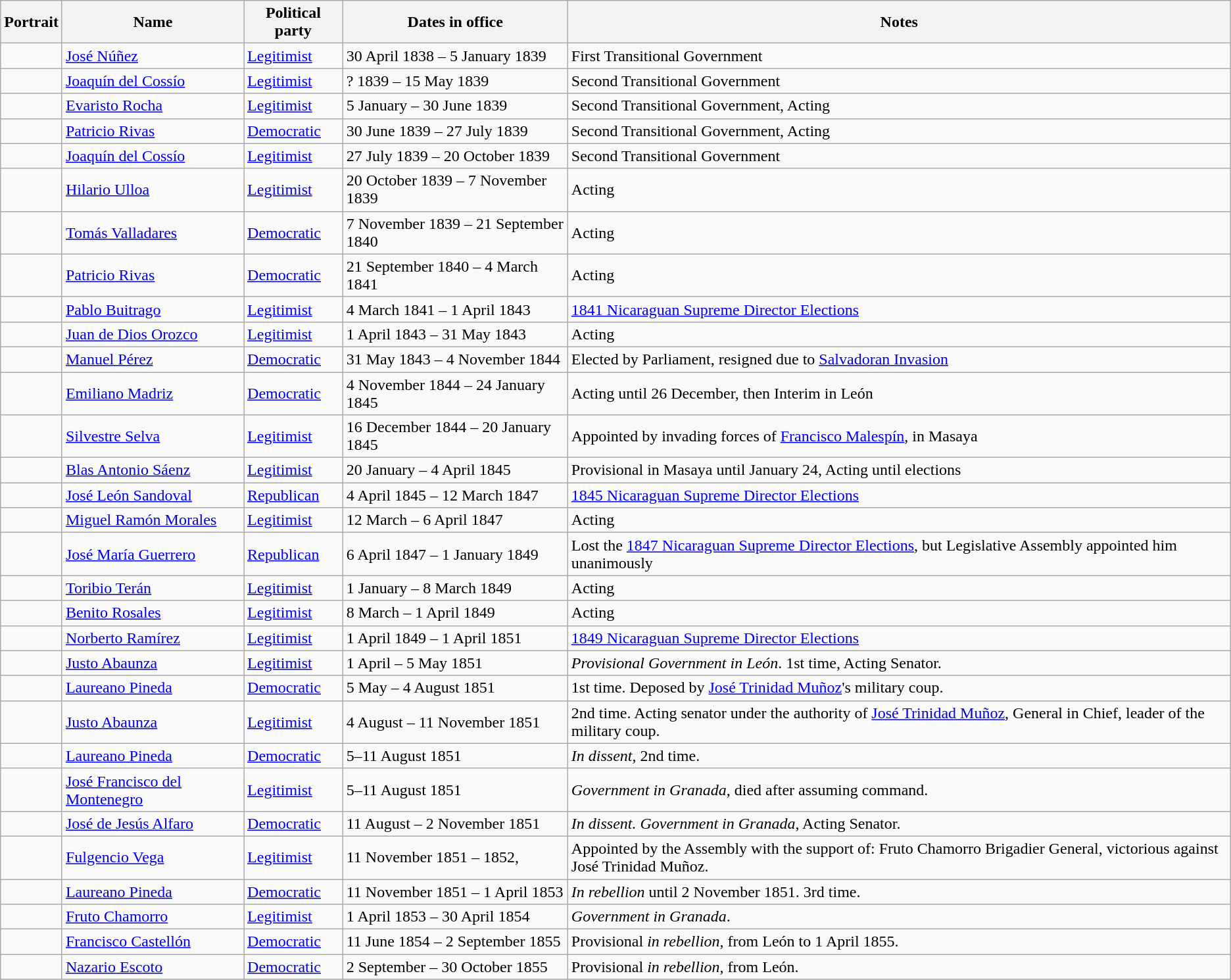<table class="wikitable">
<tr>
<th>Portrait</th>
<th>Name</th>
<th>Political party</th>
<th>Dates in office</th>
<th>Notes</th>
</tr>
<tr>
<td></td>
<td><a href='#'>José Núñez</a></td>
<td><a href='#'>Legitimist</a></td>
<td>30 April 1838 – 5 January 1839</td>
<td>First Transitional Government</td>
</tr>
<tr>
<td></td>
<td><a href='#'>Joaquín del Cossío</a></td>
<td><a href='#'>Legitimist</a></td>
<td>? 1839 – 15 May 1839</td>
<td>Second Transitional Government</td>
</tr>
<tr>
<td></td>
<td><a href='#'>Evaristo Rocha</a></td>
<td><a href='#'>Legitimist</a></td>
<td>5 January – 30 June 1839</td>
<td>Second Transitional Government, Acting</td>
</tr>
<tr>
<td></td>
<td><a href='#'>Patricio Rivas</a></td>
<td><a href='#'>Democratic</a></td>
<td>30 June 1839 – 27 July 1839</td>
<td>Second Transitional Government, Acting</td>
</tr>
<tr>
<td></td>
<td><a href='#'>Joaquín del Cossío</a></td>
<td><a href='#'>Legitimist</a></td>
<td>27 July 1839 – 20 October 1839</td>
<td>Second Transitional Government</td>
</tr>
<tr>
<td></td>
<td><a href='#'>Hilario Ulloa</a></td>
<td><a href='#'>Legitimist</a></td>
<td>20 October 1839 – 7 November 1839</td>
<td>Acting</td>
</tr>
<tr>
<td></td>
<td><a href='#'>Tomás Valladares</a></td>
<td><a href='#'>Democratic</a></td>
<td>7 November 1839 – 21 September 1840</td>
<td>Acting</td>
</tr>
<tr>
<td></td>
<td><a href='#'>Patricio Rivas</a></td>
<td><a href='#'>Democratic</a></td>
<td>21 September 1840 – 4 March 1841</td>
<td>Acting</td>
</tr>
<tr>
<td></td>
<td><a href='#'>Pablo Buitrago</a></td>
<td><a href='#'>Legitimist</a></td>
<td>4 March 1841 – 1 April 1843</td>
<td><a href='#'>1841 Nicaraguan Supreme Director Elections</a></td>
</tr>
<tr>
<td></td>
<td><a href='#'>Juan de Dios Orozco</a></td>
<td><a href='#'>Legitimist</a></td>
<td>1 April 1843 – 31 May 1843</td>
<td>Acting</td>
</tr>
<tr>
<td></td>
<td><a href='#'>Manuel Pérez</a></td>
<td><a href='#'>Democratic</a></td>
<td>31 May 1843 – 4 November 1844</td>
<td>Elected by Parliament, resigned due to <a href='#'>Salvadoran Invasion</a></td>
</tr>
<tr>
<td></td>
<td><a href='#'>Emiliano Madriz</a></td>
<td><a href='#'>Democratic</a></td>
<td>4 November 1844 – 24 January 1845</td>
<td>Acting until 26 December, then Interim in León</td>
</tr>
<tr>
<td></td>
<td><a href='#'>Silvestre Selva</a></td>
<td><a href='#'>Legitimist</a></td>
<td>16 December 1844 – 20 January 1845</td>
<td>Appointed by invading forces of <a href='#'>Francisco Malespín</a>, in Masaya</td>
</tr>
<tr>
<td></td>
<td><a href='#'>Blas Antonio Sáenz</a></td>
<td><a href='#'>Legitimist</a></td>
<td>20 January – 4 April 1845</td>
<td>Provisional in Masaya until January 24, Acting until elections</td>
</tr>
<tr>
<td></td>
<td><a href='#'>José León Sandoval</a></td>
<td><a href='#'>Republican</a></td>
<td>4 April 1845 – 12 March 1847</td>
<td><a href='#'>1845 Nicaraguan Supreme Director Elections</a></td>
</tr>
<tr>
<td></td>
<td><a href='#'>Miguel Ramón Morales</a></td>
<td><a href='#'>Legitimist</a></td>
<td>12 March – 6 April 1847</td>
<td>Acting</td>
</tr>
<tr>
<td></td>
<td><a href='#'>José María Guerrero</a></td>
<td><a href='#'>Republican</a></td>
<td>6 April 1847 – 1 January 1849</td>
<td>Lost the <a href='#'>1847 Nicaraguan Supreme Director Elections</a>, but Legislative Assembly appointed him unanimously</td>
</tr>
<tr>
<td></td>
<td><a href='#'>Toribio Terán</a></td>
<td><a href='#'>Legitimist</a></td>
<td>1 January – 8 March 1849</td>
<td>Acting</td>
</tr>
<tr>
<td></td>
<td><a href='#'>Benito Rosales</a></td>
<td><a href='#'>Legitimist</a></td>
<td>8 March – 1 April 1849</td>
<td>Acting</td>
</tr>
<tr>
<td></td>
<td><a href='#'>Norberto Ramírez</a></td>
<td><a href='#'>Legitimist</a></td>
<td>1 April 1849 – 1 April 1851</td>
<td><a href='#'>1849 Nicaraguan Supreme Director Elections</a></td>
</tr>
<tr>
<td></td>
<td><a href='#'>Justo Abaunza</a></td>
<td><a href='#'>Legitimist</a></td>
<td>1 April – 5 May 1851</td>
<td><em>Provisional Government in León</em>. 1st time, Acting Senator.</td>
</tr>
<tr>
<td></td>
<td><a href='#'>Laureano Pineda</a></td>
<td><a href='#'>Democratic</a></td>
<td>5 May – 4 August 1851</td>
<td>1st time. Deposed by <a href='#'>José Trinidad Muñoz</a>'s military coup.</td>
</tr>
<tr>
<td></td>
<td><a href='#'>Justo Abaunza</a></td>
<td><a href='#'>Legitimist</a></td>
<td>4 August – 11 November 1851</td>
<td>2nd time. Acting senator under the authority of <a href='#'>José Trinidad Muñoz</a>, General in Chief, leader of the military coup.</td>
</tr>
<tr>
<td></td>
<td><a href='#'>Laureano Pineda</a></td>
<td><a href='#'>Democratic</a></td>
<td>5–11 August 1851</td>
<td><em>In dissent</em>, 2nd time.</td>
</tr>
<tr>
<td></td>
<td><a href='#'>José Francisco del Montenegro</a></td>
<td><a href='#'>Legitimist</a></td>
<td>5–11 August 1851</td>
<td><em>Government in Granada</em>, died after assuming command.</td>
</tr>
<tr>
<td></td>
<td><a href='#'>José de Jesús Alfaro</a></td>
<td><a href='#'>Democratic</a></td>
<td>11 August – 2 November 1851</td>
<td><em>In dissent. Government in Granada</em>, Acting Senator.</td>
</tr>
<tr>
<td></td>
<td><a href='#'>Fulgencio Vega</a></td>
<td><a href='#'>Legitimist</a></td>
<td>11 November 1851 – 1852,</td>
<td>Appointed by the Assembly with the support of: Fruto Chamorro Brigadier General, victorious against José Trinidad Muñoz.</td>
</tr>
<tr>
<td></td>
<td><a href='#'>Laureano Pineda</a></td>
<td><a href='#'>Democratic</a></td>
<td>11 November 1851 – 1 April 1853</td>
<td><em>In rebellion</em> until 2 November 1851. 3rd time.</td>
</tr>
<tr>
<td></td>
<td><a href='#'>Fruto Chamorro</a></td>
<td><a href='#'>Legitimist</a></td>
<td>1 April 1853 – 30 April 1854</td>
<td><em>Government in Granada</em>.</td>
</tr>
<tr>
<td></td>
<td><a href='#'>Francisco Castellón</a></td>
<td><a href='#'>Democratic</a></td>
<td>11 June 1854 – 2 September 1855</td>
<td>Provisional <em>in rebellion</em>, from León to 1 April 1855.</td>
</tr>
<tr>
<td></td>
<td><a href='#'>Nazario Escoto</a></td>
<td><a href='#'>Democratic</a></td>
<td>2 September – 30 October 1855</td>
<td>Provisional <em>in rebellion</em>, from León.</td>
</tr>
</table>
